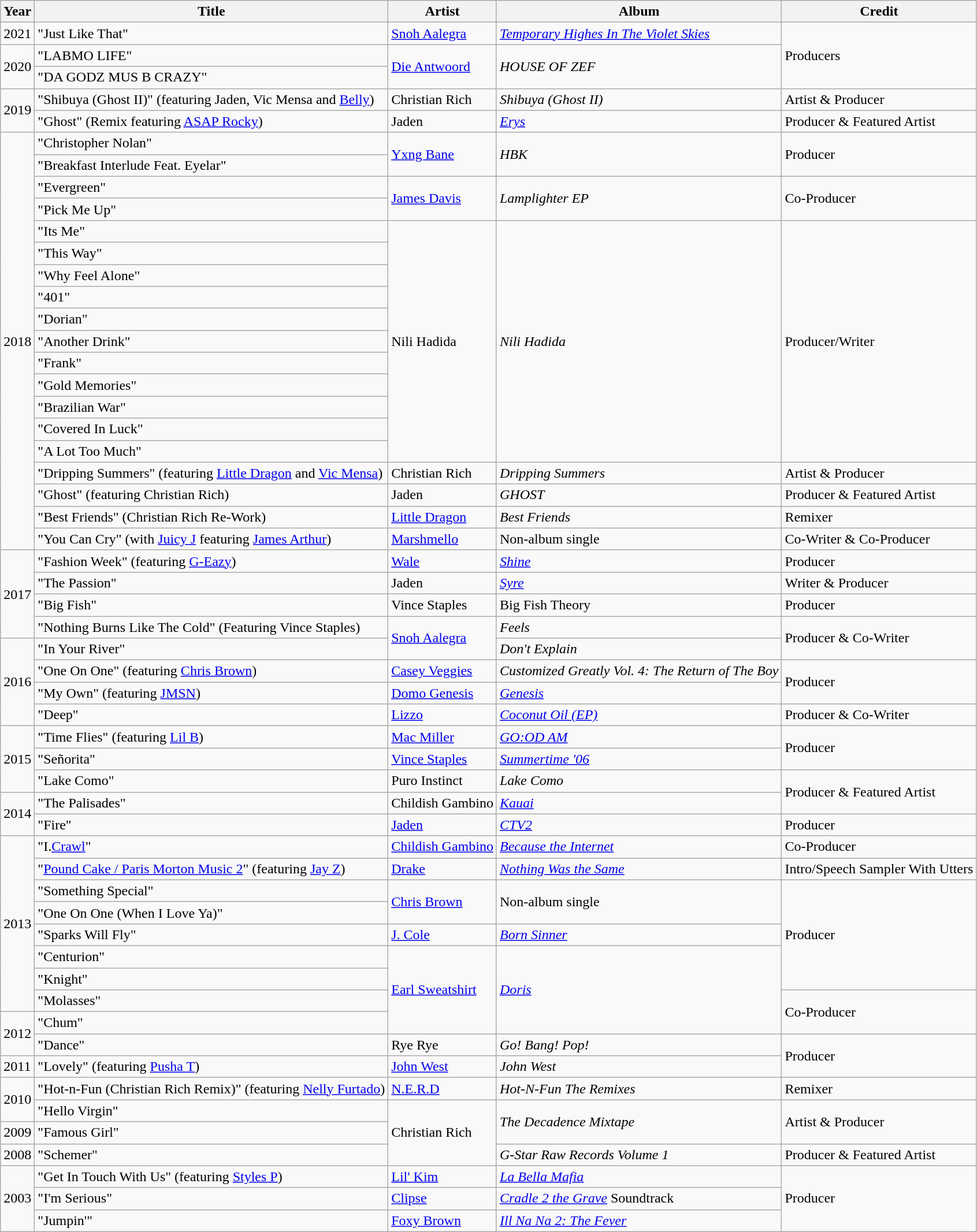<table class="wikitable">
<tr>
<th>Year</th>
<th>Title</th>
<th>Artist</th>
<th>Album</th>
<th>Credit</th>
</tr>
<tr>
<td>2021</td>
<td>"Just Like That"</td>
<td><a href='#'>Snoh Aalegra</a></td>
<td><em><a href='#'>Temporary Highes In The Violet Skies</a></em></td>
<td rowspan="3">Producers</td>
</tr>
<tr>
<td rowspan="2">2020</td>
<td>"LABMO LIFE"</td>
<td rowspan="2"><a href='#'>Die Antwoord</a></td>
<td rowspan="2"><em>HOUSE OF ZEF</em></td>
</tr>
<tr>
<td>"DA GODZ MUS B CRAZY"</td>
</tr>
<tr>
<td rowspan="2">2019</td>
<td>"Shibuya (Ghost II)" (featuring Jaden, Vic Mensa and <a href='#'>Belly</a>)</td>
<td>Christian Rich</td>
<td><em>Shibuya (Ghost II)</em></td>
<td>Artist & Producer</td>
</tr>
<tr>
<td>"Ghost" (Remix featuring <a href='#'>ASAP Rocky</a>)</td>
<td>Jaden</td>
<td><em><a href='#'>Erys</a></em></td>
<td>Producer & Featured Artist</td>
</tr>
<tr>
<td rowspan="19">2018</td>
<td>"Christopher Nolan"</td>
<td rowspan="2"><a href='#'>Yxng Bane</a></td>
<td rowspan="2"><em>HBK</em></td>
<td rowspan="2">Producer</td>
</tr>
<tr>
<td>"Breakfast Interlude Feat. Eyelar"</td>
</tr>
<tr>
<td>"Evergreen"</td>
<td rowspan="2"><a href='#'>James Davis</a></td>
<td rowspan="2"><em>Lamplighter EP</em></td>
<td rowspan="2">Co-Producer</td>
</tr>
<tr>
<td>"Pick Me Up"</td>
</tr>
<tr>
<td>"Its Me"</td>
<td rowspan="11">Nili Hadida</td>
<td rowspan="11"><em>Nili Hadida</em></td>
<td rowspan="11">Producer/Writer</td>
</tr>
<tr>
<td>"This Way"</td>
</tr>
<tr>
<td>"Why Feel Alone"</td>
</tr>
<tr>
<td>"401"</td>
</tr>
<tr>
<td>"Dorian"</td>
</tr>
<tr>
<td>"Another Drink"</td>
</tr>
<tr>
<td>"Frank"</td>
</tr>
<tr>
<td>"Gold Memories"</td>
</tr>
<tr>
<td>"Brazilian War"</td>
</tr>
<tr>
<td>"Covered In Luck"</td>
</tr>
<tr>
<td>"A Lot Too Much"</td>
</tr>
<tr>
<td>"Dripping Summers" (featuring <a href='#'>Little Dragon</a> and <a href='#'>Vic Mensa</a>)</td>
<td>Christian Rich</td>
<td><em>Dripping Summers</em></td>
<td>Artist & Producer</td>
</tr>
<tr>
<td>"Ghost" (featuring Christian Rich)</td>
<td>Jaden</td>
<td><em>GHOST</em></td>
<td>Producer & Featured Artist</td>
</tr>
<tr>
<td>"Best Friends" (Christian Rich Re-Work)</td>
<td><a href='#'>Little Dragon</a></td>
<td><em>Best Friends</em></td>
<td>Remixer</td>
</tr>
<tr>
<td>"You Can Cry" (with <a href='#'>Juicy J</a> featuring <a href='#'>James Arthur</a>)</td>
<td><a href='#'>Marshmello</a></td>
<td>Non-album single</td>
<td>Co-Writer & Co-Producer</td>
</tr>
<tr>
<td rowspan="4">2017</td>
<td>"Fashion Week" (featuring <a href='#'>G-Eazy</a>)</td>
<td><a href='#'>Wale</a></td>
<td><em><a href='#'>Shine</a></em></td>
<td>Producer</td>
</tr>
<tr>
<td>"The Passion"</td>
<td>Jaden</td>
<td><em><a href='#'>Syre</a></em></td>
<td>Writer & Producer</td>
</tr>
<tr>
<td>"Big Fish"</td>
<td>Vince Staples</td>
<td>Big Fish Theory</td>
<td>Producer</td>
</tr>
<tr>
<td>"Nothing Burns Like The Cold" (Featuring Vince Staples)</td>
<td rowspan="2"><a href='#'>Snoh Aalegra</a></td>
<td><em>Feels</em></td>
<td rowspan="2">Producer & Co-Writer</td>
</tr>
<tr>
<td rowspan="4">2016</td>
<td>"In Your River"</td>
<td><em>Don't Explain</em></td>
</tr>
<tr>
<td>"One On One" (featuring <a href='#'>Chris Brown</a>)</td>
<td><a href='#'>Casey Veggies</a></td>
<td><em>Customized Greatly Vol. 4: The Return of The Boy</em></td>
<td rowspan="2">Producer</td>
</tr>
<tr>
<td>"My Own" (featuring <a href='#'>JMSN</a>)</td>
<td><a href='#'>Domo Genesis</a></td>
<td><em><a href='#'>Genesis</a></em></td>
</tr>
<tr>
<td>"Deep"</td>
<td><a href='#'>Lizzo</a></td>
<td><em><a href='#'>Coconut Oil (EP)</a></em></td>
<td>Producer & Co-Writer</td>
</tr>
<tr>
<td rowspan="3">2015</td>
<td>"Time Flies" (featuring <a href='#'>Lil B</a>)</td>
<td><a href='#'>Mac Miller</a></td>
<td><em><a href='#'>GO:OD AM</a></em></td>
<td rowspan="2">Producer</td>
</tr>
<tr>
<td>"Señorita"</td>
<td><a href='#'>Vince Staples</a></td>
<td><em><a href='#'>Summertime '06</a></em></td>
</tr>
<tr>
<td>"Lake Como"</td>
<td>Puro Instinct</td>
<td><em>Lake Como</em></td>
<td rowspan="2">Producer & Featured Artist</td>
</tr>
<tr>
<td rowspan="2">2014</td>
<td>"The Palisades"</td>
<td>Childish Gambino</td>
<td><em><a href='#'>Kauai</a></em></td>
</tr>
<tr>
<td>"Fire"</td>
<td><a href='#'>Jaden</a></td>
<td><em><a href='#'>CTV2</a></em></td>
<td>Producer</td>
</tr>
<tr>
<td rowspan="8">2013</td>
<td>"I.<a href='#'>Crawl</a>"</td>
<td><a href='#'>Childish Gambino</a></td>
<td><em><a href='#'>Because the Internet</a></em></td>
<td>Co-Producer</td>
</tr>
<tr>
<td>"<a href='#'>Pound Cake / Paris Morton Music 2</a>" (featuring <a href='#'>Jay Z</a>)</td>
<td><a href='#'>Drake</a></td>
<td><em><a href='#'>Nothing Was the Same</a></em></td>
<td>Intro/Speech Sampler With Utters</td>
</tr>
<tr>
<td>"Something Special"</td>
<td rowspan="2"><a href='#'>Chris Brown</a></td>
<td rowspan="2">Non-album single</td>
<td rowspan="5">Producer</td>
</tr>
<tr>
<td>"One On One (When I Love Ya)"</td>
</tr>
<tr>
<td>"Sparks Will Fly"</td>
<td><a href='#'>J. Cole</a></td>
<td><em><a href='#'>Born Sinner</a></em></td>
</tr>
<tr>
<td>"Centurion"</td>
<td rowspan="4"><a href='#'>Earl Sweatshirt</a></td>
<td rowspan="4"><em><a href='#'>Doris</a></em></td>
</tr>
<tr>
<td>"Knight"</td>
</tr>
<tr>
<td>"Molasses"</td>
<td rowspan="2">Co-Producer</td>
</tr>
<tr>
<td rowspan="2">2012</td>
<td>"Chum"</td>
</tr>
<tr>
<td>"Dance"</td>
<td>Rye Rye</td>
<td><em>Go! Bang! Pop!</em></td>
<td rowspan="2">Producer</td>
</tr>
<tr>
<td>2011</td>
<td>"Lovely" (featuring <a href='#'>Pusha T</a>)</td>
<td><a href='#'>John West</a></td>
<td><em>John West</em></td>
</tr>
<tr>
<td rowspan="2">2010</td>
<td>"Hot-n-Fun (Christian Rich Remix)" (featuring <a href='#'>Nelly Furtado</a>)</td>
<td><a href='#'>N.E.R.D</a></td>
<td><em>Hot-N-Fun The Remixes</em></td>
<td>Remixer</td>
</tr>
<tr>
<td>"Hello Virgin"</td>
<td rowspan="3">Christian Rich</td>
<td rowspan="2"><em>The Decadence Mixtape</em></td>
<td rowspan="2">Artist & Producer</td>
</tr>
<tr>
<td>2009</td>
<td>"Famous Girl"</td>
</tr>
<tr>
<td>2008</td>
<td>"Schemer"</td>
<td><em>G-Star Raw Records Volume 1</em></td>
<td>Producer & Featured Artist</td>
</tr>
<tr>
<td rowspan="3">2003</td>
<td>"Get In Touch With Us" (featuring <a href='#'>Styles P</a>)</td>
<td><a href='#'>Lil' Kim</a></td>
<td><em><a href='#'>La Bella Mafia</a></em></td>
<td rowspan="3">Producer</td>
</tr>
<tr>
<td>"I'm Serious"</td>
<td><a href='#'>Clipse</a></td>
<td><em><a href='#'>Cradle 2 the Grave</a></em> Soundtrack</td>
</tr>
<tr>
<td>"Jumpin'"</td>
<td><a href='#'>Foxy Brown</a></td>
<td><em><a href='#'>Ill Na Na 2: The Fever</a></em></td>
</tr>
</table>
